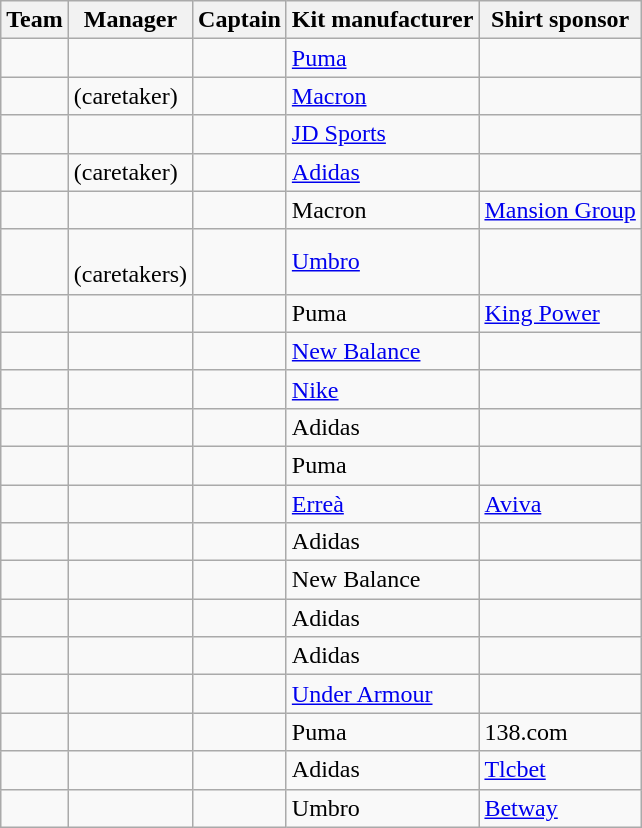<table class="wikitable sortable">
<tr>
<th>Team</th>
<th>Manager</th>
<th>Captain</th>
<th>Kit manufacturer</th>
<th>Shirt sponsor</th>
</tr>
<tr>
<td></td>
<td> </td>
<td> </td>
<td><a href='#'>Puma</a></td>
<td></td>
</tr>
<tr>
<td></td>
<td>  (caretaker)</td>
<td> </td>
<td><a href='#'>Macron</a></td>
<td></td>
</tr>
<tr>
<td></td>
<td> </td>
<td> </td>
<td><a href='#'>JD Sports</a></td>
<td></td>
</tr>
<tr>
<td></td>
<td>  (caretaker)</td>
<td> </td>
<td><a href='#'>Adidas</a></td>
<td></td>
</tr>
<tr>
<td></td>
<td> </td>
<td> </td>
<td>Macron</td>
<td><a href='#'>Mansion Group</a></td>
</tr>
<tr>
<td></td>
<td> <br>  (caretakers)</td>
<td> </td>
<td><a href='#'>Umbro</a></td>
<td></td>
</tr>
<tr>
<td></td>
<td> </td>
<td> </td>
<td>Puma</td>
<td><a href='#'>King Power</a></td>
</tr>
<tr>
<td></td>
<td> </td>
<td> </td>
<td><a href='#'>New Balance</a></td>
<td></td>
</tr>
<tr>
<td></td>
<td> </td>
<td> </td>
<td><a href='#'>Nike</a></td>
<td></td>
</tr>
<tr>
<td></td>
<td> </td>
<td> </td>
<td>Adidas</td>
<td></td>
</tr>
<tr>
<td></td>
<td> </td>
<td> </td>
<td>Puma</td>
<td></td>
</tr>
<tr>
<td></td>
<td> </td>
<td> </td>
<td><a href='#'>Erreà</a></td>
<td><a href='#'>Aviva</a></td>
</tr>
<tr>
<td></td>
<td> </td>
<td> </td>
<td>Adidas</td>
<td></td>
</tr>
<tr>
<td></td>
<td> </td>
<td> </td>
<td>New Balance</td>
<td></td>
</tr>
<tr>
<td></td>
<td> </td>
<td> </td>
<td>Adidas</td>
<td></td>
</tr>
<tr>
<td></td>
<td> </td>
<td> </td>
<td>Adidas</td>
<td></td>
</tr>
<tr>
<td></td>
<td> </td>
<td> </td>
<td><a href='#'>Under Armour</a></td>
<td></td>
</tr>
<tr>
<td></td>
<td> </td>
<td> </td>
<td>Puma</td>
<td>138.com</td>
</tr>
<tr>
<td></td>
<td> </td>
<td> </td>
<td>Adidas</td>
<td><a href='#'>Tlcbet</a></td>
</tr>
<tr>
<td></td>
<td> </td>
<td> </td>
<td>Umbro</td>
<td><a href='#'>Betway</a></td>
</tr>
</table>
